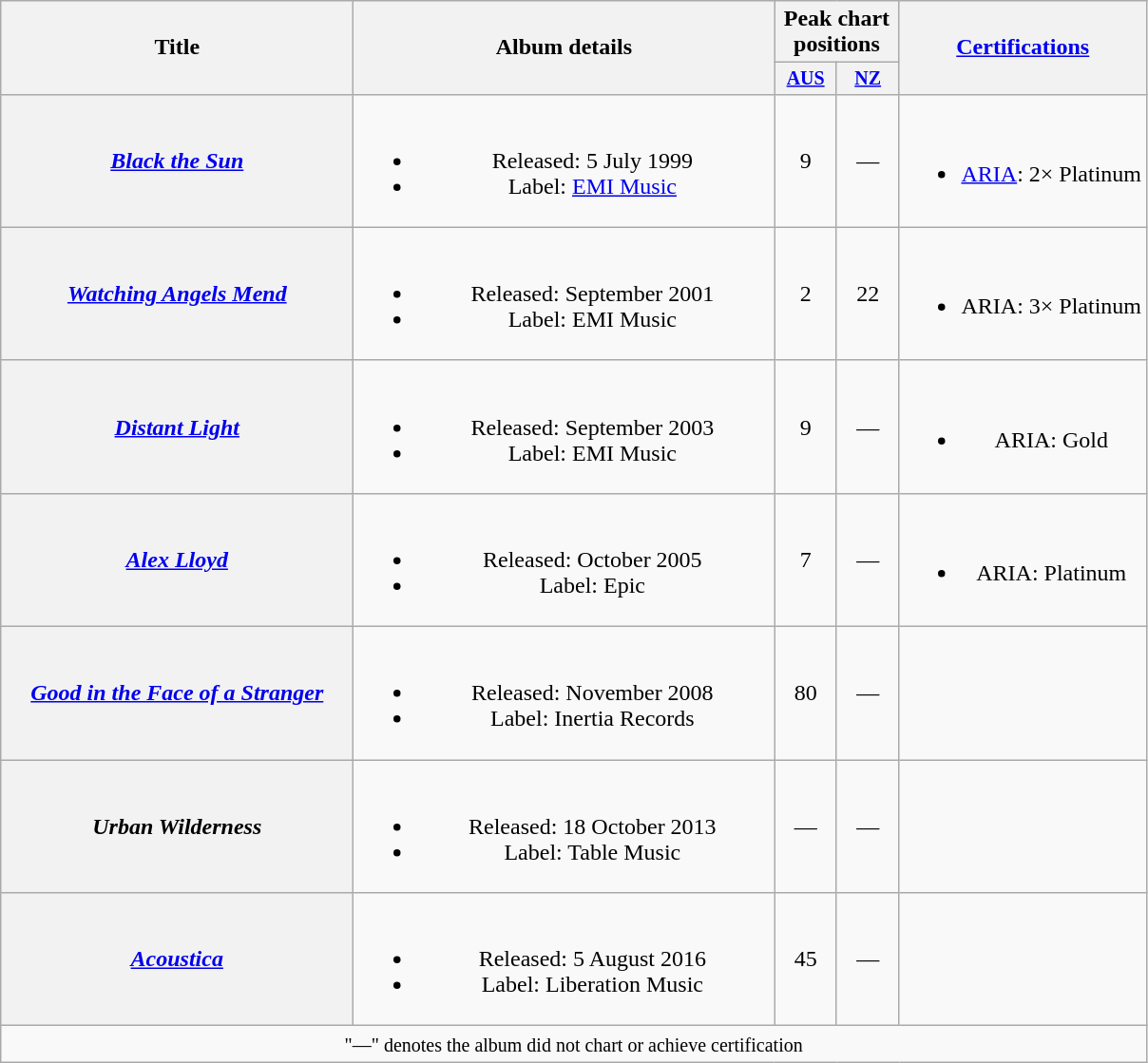<table class="wikitable plainrowheaders" style="text-align:center">
<tr>
<th scope="col" rowspan="2" style="width:15em;">Title</th>
<th scope="col" rowspan="2" style="width:18em;">Album details</th>
<th scope="col" colspan="2" style="width:5em;">Peak chart<br>positions</th>
<th scope="col" rowspan="2" style="width:8m;"><a href='#'>Certifications</a></th>
</tr>
<tr style="font-size:smaller;">
<th style="width:30px;"><a href='#'>AUS</a><br></th>
<th style="width:30px;"><a href='#'>NZ</a><br></th>
</tr>
<tr>
<th scope="row"><em><a href='#'>Black the Sun</a></em></th>
<td><br><ul><li>Released: 5 July 1999</li><li>Label: <a href='#'>EMI Music</a></li></ul></td>
<td style="text-align:center;">9</td>
<td style="text-align:center;">—</td>
<td><br><ul><li><a href='#'>ARIA</a>: 2× Platinum</li></ul></td>
</tr>
<tr>
<th scope="row"><em><a href='#'>Watching Angels Mend</a></em></th>
<td><br><ul><li>Released: September 2001</li><li>Label: EMI Music</li></ul></td>
<td style="text-align:center;">2</td>
<td style="text-align:center;">22</td>
<td><br><ul><li>ARIA: 3× Platinum</li></ul></td>
</tr>
<tr>
<th scope="row"><em><a href='#'>Distant Light</a></em></th>
<td><br><ul><li>Released: September 2003</li><li>Label: EMI Music</li></ul></td>
<td style="text-align:center;">9</td>
<td style="text-align:center;">—</td>
<td><br><ul><li>ARIA: Gold</li></ul></td>
</tr>
<tr>
<th scope="row"><em><a href='#'>Alex Lloyd</a></em></th>
<td><br><ul><li>Released: October 2005</li><li>Label: Epic</li></ul></td>
<td style="text-align:center;">7</td>
<td style="text-align:center;">—</td>
<td><br><ul><li>ARIA: Platinum</li></ul></td>
</tr>
<tr>
<th scope="row"><em><a href='#'>Good in the Face of a Stranger</a></em></th>
<td><br><ul><li>Released: November 2008</li><li>Label: Inertia Records</li></ul></td>
<td style="text-align:center;">80</td>
<td style="text-align:center;">—</td>
<td></td>
</tr>
<tr>
<th scope="row"><em>Urban Wilderness</em></th>
<td><br><ul><li>Released: 18 October 2013</li><li>Label: Table Music</li></ul></td>
<td style="text-align:center;">—</td>
<td style="text-align:center;">—</td>
<td></td>
</tr>
<tr>
<th scope="row"><em><a href='#'>Acoustica</a></em></th>
<td><br><ul><li>Released: 5 August 2016</li><li>Label: Liberation Music</li></ul></td>
<td style="text-align:center;">45</td>
<td style="text-align:center;">—</td>
<td></td>
</tr>
<tr>
<td style="text-align:center;" colspan="6"><small>"—" denotes the album did not chart or achieve certification</small></td>
</tr>
</table>
